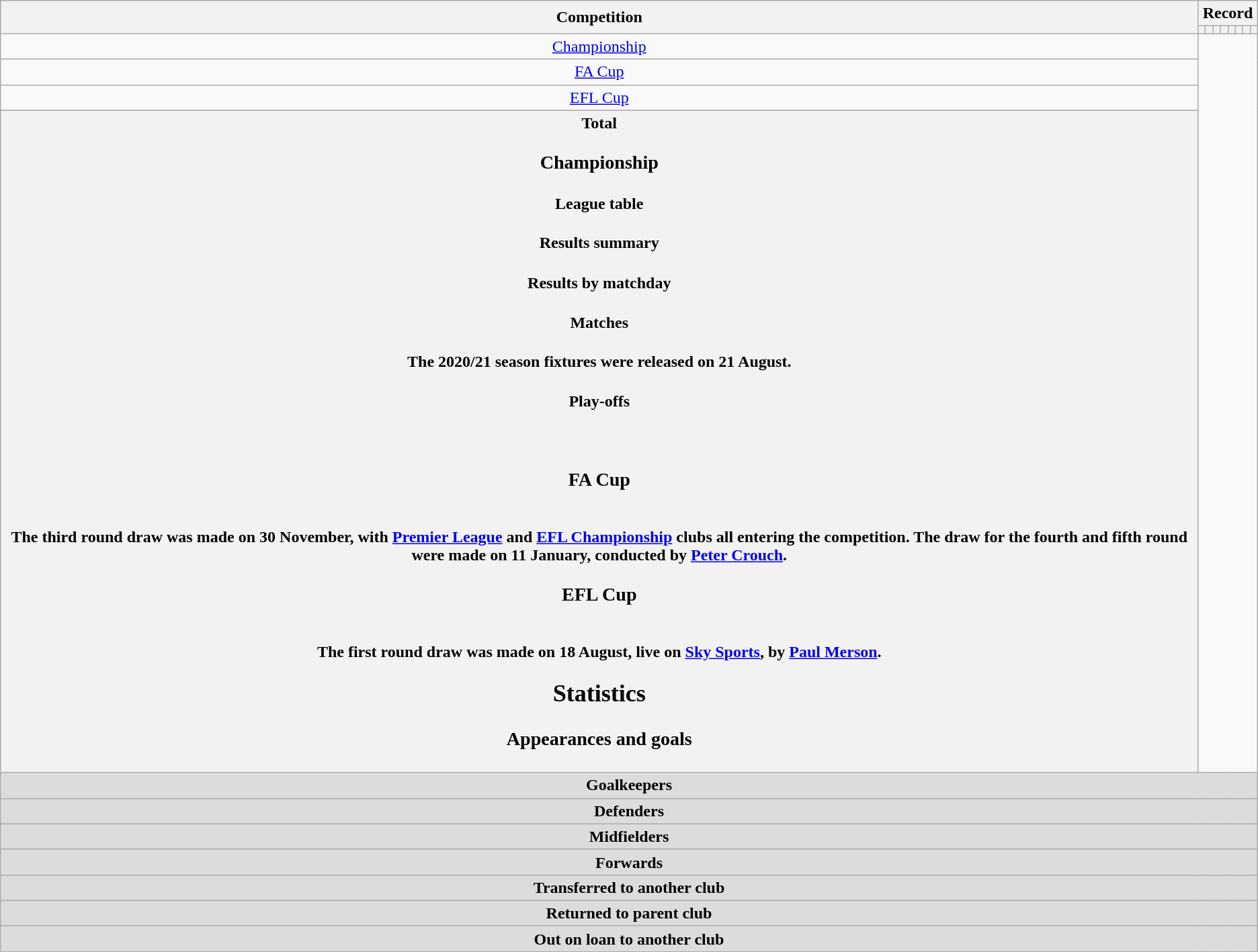<table class="wikitable" style="text-align: center">
<tr>
<th rowspan=2>Competition</th>
<th colspan=8>Record</th>
</tr>
<tr>
<th></th>
<th></th>
<th></th>
<th></th>
<th></th>
<th></th>
<th></th>
<th></th>
</tr>
<tr>
<td><a href='#'>Championship</a><br></td>
</tr>
<tr>
<td><a href='#'>FA Cup</a><br></td>
</tr>
<tr>
<td><a href='#'>EFL Cup</a><br></td>
</tr>
<tr>
<th>Total<br>
<h3>Championship</h3><h4>League table</h4><h4>Results summary</h4>
<h4>Results by matchday</h4><h4>Matches</h4>The 2020/21 season fixtures were released on 21 August.<br>














































<h4>Play-offs</h4><br>

<h3>FA Cup</h3><br>The third round draw was made on 30 November, with <a href='#'>Premier League</a> and <a href='#'>EFL Championship</a> clubs all entering the competition. The draw for the fourth and fifth round were made on 11 January, conducted by <a href='#'>Peter Crouch</a>.<br>

<h3>EFL Cup</h3><br>The first round draw was made on 18 August, live on <a href='#'>Sky Sports</a>, by <a href='#'>Paul Merson</a>.<br><h2>Statistics</h2><h3>Appearances and goals</h3>
</th>
</tr>
<tr>
<th colspan=14 style=background:#dcdcdc; text-align:center>Goalkeepers<br>
</th>
</tr>
<tr>
<th colspan=14 style=background:#dcdcdc; text-align:center>Defenders<br>







</th>
</tr>
<tr>
<th colspan=14 style=background:#dcdcdc; text-align:center>Midfielders<br>







</th>
</tr>
<tr>
<th colspan=14 style=background:#dcdcdc; text-align:center>Forwards<br>


</th>
</tr>
<tr>
<th colspan=14 style=background:#dcdcdc; text-align:center>Transferred to another club<br>

</th>
</tr>
<tr>
<th colspan=14 style=background:#dcdcdc; text-align:center>Returned to parent club<br>

</th>
</tr>
<tr>
<th colspan=14 style=background:#dcdcdc; text-align:center>Out on loan to another club<br>

</th>
</tr>
</table>
